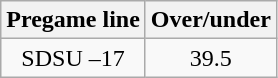<table class="wikitable">
<tr align="center">
<th style=>Pregame line</th>
<th style=>Over/under</th>
</tr>
<tr align="center">
<td>SDSU –17</td>
<td>39.5</td>
</tr>
</table>
